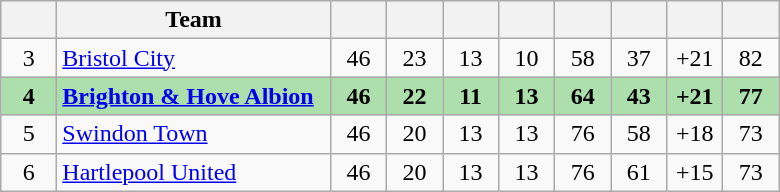<table class="wikitable" style="text-align:center">
<tr>
<th width="30"></th>
<th width="175">Team</th>
<th width="30"></th>
<th width="30"></th>
<th width="30"></th>
<th width="30"></th>
<th width="30"></th>
<th width="30"></th>
<th width="30"></th>
<th width="30"></th>
</tr>
<tr>
<td>3</td>
<td align=left><a href='#'>Bristol City</a></td>
<td>46</td>
<td>23</td>
<td>13</td>
<td>10</td>
<td>58</td>
<td>37</td>
<td>+21</td>
<td>82</td>
</tr>
<tr bgcolor=#ADDFAD>
<td><strong>4</strong></td>
<td align=left><strong><a href='#'>Brighton & Hove Albion</a></strong></td>
<td><strong>46</strong></td>
<td><strong>22</strong></td>
<td><strong>11</strong></td>
<td><strong>13</strong></td>
<td><strong>64</strong></td>
<td><strong>43</strong></td>
<td><strong>+21</strong></td>
<td><strong>77</strong></td>
</tr>
<tr>
<td>5</td>
<td align=left><a href='#'>Swindon Town</a></td>
<td>46</td>
<td>20</td>
<td>13</td>
<td>13</td>
<td>76</td>
<td>58</td>
<td>+18</td>
<td>73</td>
</tr>
<tr>
<td>6</td>
<td align=left><a href='#'>Hartlepool United</a></td>
<td>46</td>
<td>20</td>
<td>13</td>
<td>13</td>
<td>76</td>
<td>61</td>
<td>+15</td>
<td>73</td>
</tr>
</table>
